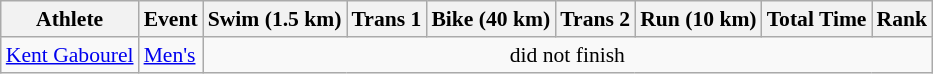<table class="wikitable" style="font-size:90%">
<tr>
<th>Athlete</th>
<th>Event</th>
<th>Swim (1.5 km)</th>
<th>Trans 1</th>
<th>Bike (40 km)</th>
<th>Trans 2</th>
<th>Run (10 km)</th>
<th>Total Time</th>
<th>Rank</th>
</tr>
<tr align=center>
<td align=left><a href='#'>Kent Gabourel</a></td>
<td align=left><a href='#'>Men's</a></td>
<td colspan=7>did not finish</td>
</tr>
</table>
